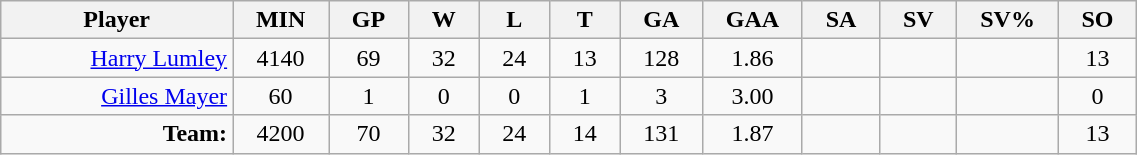<table class="wikitable sortable" width="60%">
<tr>
<th bgcolor="#DDDDFF" width="10%">Player</th>
<th width="3%" bgcolor="#DDDDFF">MIN</th>
<th width="3%" bgcolor="#DDDDFF">GP</th>
<th width="3%" bgcolor="#DDDDFF">W</th>
<th width="3%" bgcolor="#DDDDFF">L</th>
<th width="3%" bgcolor="#DDDDFF">T</th>
<th width="3%" bgcolor="#DDDDFF">GA</th>
<th width="3%" bgcolor="#DDDDFF">GAA</th>
<th width="3%" bgcolor="#DDDDFF">SA</th>
<th width="3%" bgcolor="#DDDDFF">SV</th>
<th width="3%" bgcolor="#DDDDFF">SV%</th>
<th width="3%" bgcolor="#DDDDFF">SO</th>
</tr>
<tr align="center">
<td align="right"><a href='#'>Harry Lumley</a></td>
<td>4140</td>
<td>69</td>
<td>32</td>
<td>24</td>
<td>13</td>
<td>128</td>
<td>1.86</td>
<td></td>
<td></td>
<td></td>
<td>13</td>
</tr>
<tr align="center">
<td align="right"><a href='#'>Gilles Mayer</a></td>
<td>60</td>
<td>1</td>
<td>0</td>
<td>0</td>
<td>1</td>
<td>3</td>
<td>3.00</td>
<td></td>
<td></td>
<td></td>
<td>0</td>
</tr>
<tr align="center">
<td align="right"><strong>Team:</strong></td>
<td>4200</td>
<td>70</td>
<td>32</td>
<td>24</td>
<td>14</td>
<td>131</td>
<td>1.87</td>
<td></td>
<td></td>
<td></td>
<td>13</td>
</tr>
</table>
